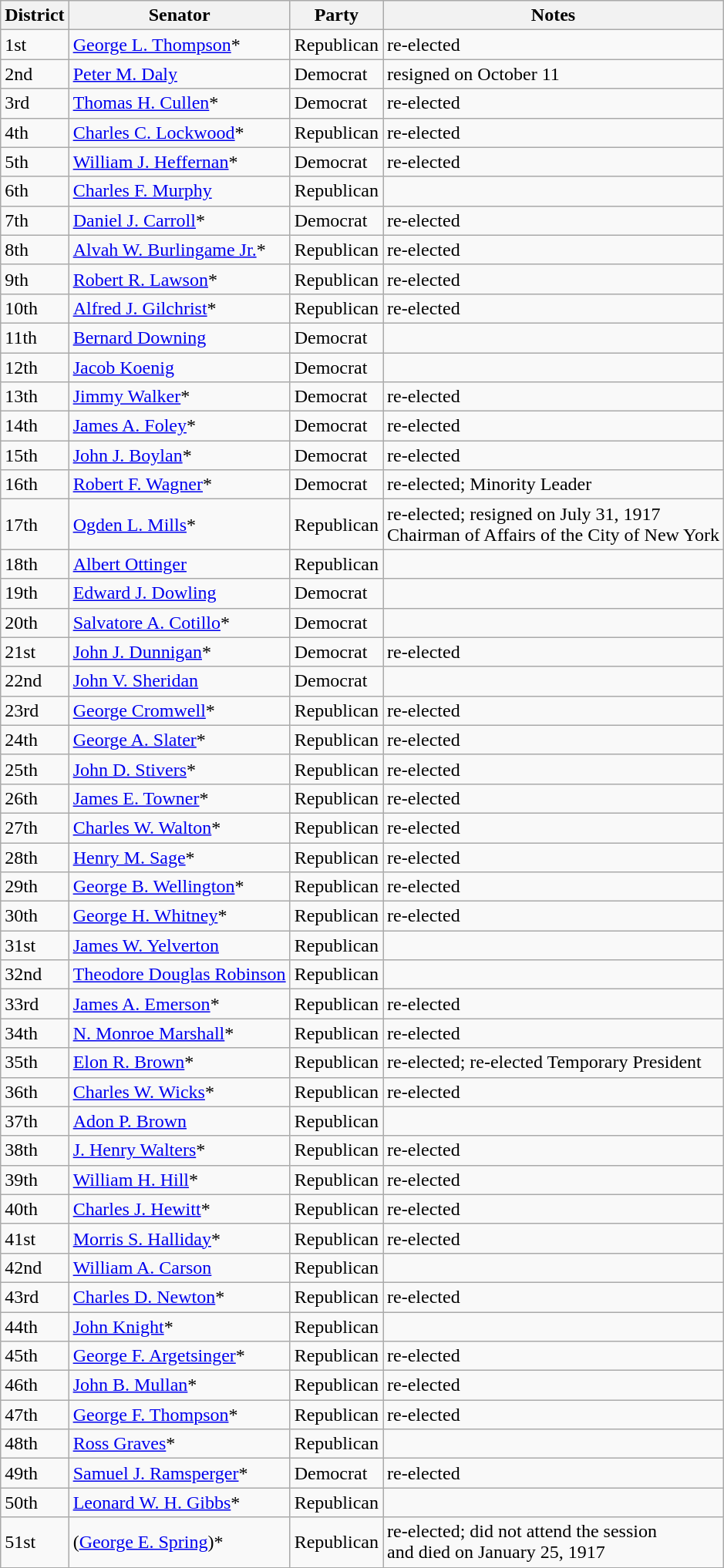<table class=wikitable>
<tr>
<th>District</th>
<th>Senator</th>
<th>Party</th>
<th>Notes</th>
</tr>
<tr>
<td>1st</td>
<td><a href='#'>George L. Thompson</a>*</td>
<td>Republican</td>
<td>re-elected</td>
</tr>
<tr>
<td>2nd</td>
<td><a href='#'>Peter M. Daly</a></td>
<td>Democrat</td>
<td>resigned on October 11</td>
</tr>
<tr>
<td>3rd</td>
<td><a href='#'>Thomas H. Cullen</a>*</td>
<td>Democrat</td>
<td>re-elected</td>
</tr>
<tr>
<td>4th</td>
<td><a href='#'>Charles C. Lockwood</a>*</td>
<td>Republican</td>
<td>re-elected</td>
</tr>
<tr>
<td>5th</td>
<td><a href='#'>William J. Heffernan</a>*</td>
<td>Democrat</td>
<td>re-elected</td>
</tr>
<tr>
<td>6th</td>
<td><a href='#'>Charles F. Murphy</a></td>
<td>Republican</td>
<td></td>
</tr>
<tr>
<td>7th</td>
<td><a href='#'>Daniel J. Carroll</a>*</td>
<td>Democrat</td>
<td>re-elected</td>
</tr>
<tr>
<td>8th</td>
<td><a href='#'>Alvah W. Burlingame Jr.</a>*</td>
<td>Republican</td>
<td>re-elected</td>
</tr>
<tr>
<td>9th</td>
<td><a href='#'>Robert R. Lawson</a>*</td>
<td>Republican</td>
<td>re-elected</td>
</tr>
<tr>
<td>10th</td>
<td><a href='#'>Alfred J. Gilchrist</a>*</td>
<td>Republican</td>
<td>re-elected</td>
</tr>
<tr>
<td>11th</td>
<td><a href='#'>Bernard Downing</a></td>
<td>Democrat</td>
<td></td>
</tr>
<tr>
<td>12th</td>
<td><a href='#'>Jacob Koenig</a></td>
<td>Democrat</td>
<td></td>
</tr>
<tr>
<td>13th</td>
<td><a href='#'>Jimmy Walker</a>*</td>
<td>Democrat</td>
<td>re-elected</td>
</tr>
<tr>
<td>14th</td>
<td><a href='#'>James A. Foley</a>*</td>
<td>Democrat</td>
<td>re-elected</td>
</tr>
<tr>
<td>15th</td>
<td><a href='#'>John J. Boylan</a>*</td>
<td>Democrat</td>
<td>re-elected</td>
</tr>
<tr>
<td>16th</td>
<td><a href='#'>Robert F. Wagner</a>*</td>
<td>Democrat</td>
<td>re-elected; Minority Leader</td>
</tr>
<tr>
<td>17th</td>
<td><a href='#'>Ogden L. Mills</a>*</td>
<td>Republican</td>
<td>re-elected; resigned on July 31, 1917 <br>Chairman of Affairs of the City of New York</td>
</tr>
<tr>
<td>18th</td>
<td><a href='#'>Albert Ottinger</a></td>
<td>Republican</td>
<td></td>
</tr>
<tr>
<td>19th</td>
<td><a href='#'>Edward J. Dowling</a></td>
<td>Democrat</td>
<td></td>
</tr>
<tr>
<td>20th</td>
<td><a href='#'>Salvatore A. Cotillo</a>*</td>
<td>Democrat</td>
<td></td>
</tr>
<tr>
<td>21st</td>
<td><a href='#'>John J. Dunnigan</a>*</td>
<td>Democrat</td>
<td>re-elected</td>
</tr>
<tr>
<td>22nd</td>
<td><a href='#'>John V. Sheridan</a></td>
<td>Democrat</td>
<td></td>
</tr>
<tr>
<td>23rd</td>
<td><a href='#'>George Cromwell</a>*</td>
<td>Republican</td>
<td>re-elected</td>
</tr>
<tr>
<td>24th</td>
<td><a href='#'>George A. Slater</a>*</td>
<td>Republican</td>
<td>re-elected</td>
</tr>
<tr>
<td>25th</td>
<td><a href='#'>John D. Stivers</a>*</td>
<td>Republican</td>
<td>re-elected</td>
</tr>
<tr>
<td>26th</td>
<td><a href='#'>James E. Towner</a>*</td>
<td>Republican</td>
<td>re-elected</td>
</tr>
<tr>
<td>27th</td>
<td><a href='#'>Charles W. Walton</a>*</td>
<td>Republican</td>
<td>re-elected</td>
</tr>
<tr>
<td>28th</td>
<td><a href='#'>Henry M. Sage</a>*</td>
<td>Republican</td>
<td>re-elected</td>
</tr>
<tr>
<td>29th</td>
<td><a href='#'>George B. Wellington</a>*</td>
<td>Republican</td>
<td>re-elected</td>
</tr>
<tr>
<td>30th</td>
<td><a href='#'>George H. Whitney</a>*</td>
<td>Republican</td>
<td>re-elected</td>
</tr>
<tr>
<td>31st</td>
<td><a href='#'>James W. Yelverton</a></td>
<td>Republican</td>
<td></td>
</tr>
<tr>
<td>32nd</td>
<td><a href='#'>Theodore Douglas Robinson</a></td>
<td>Republican</td>
<td></td>
</tr>
<tr>
<td>33rd</td>
<td><a href='#'>James A. Emerson</a>*</td>
<td>Republican</td>
<td>re-elected</td>
</tr>
<tr>
<td>34th</td>
<td><a href='#'>N. Monroe Marshall</a>*</td>
<td>Republican</td>
<td>re-elected</td>
</tr>
<tr>
<td>35th</td>
<td><a href='#'>Elon R. Brown</a>*</td>
<td>Republican</td>
<td>re-elected; re-elected Temporary President</td>
</tr>
<tr>
<td>36th</td>
<td><a href='#'>Charles W. Wicks</a>*</td>
<td>Republican</td>
<td>re-elected</td>
</tr>
<tr>
<td>37th</td>
<td><a href='#'>Adon P. Brown</a></td>
<td>Republican</td>
<td></td>
</tr>
<tr>
<td>38th</td>
<td><a href='#'>J. Henry Walters</a>*</td>
<td>Republican</td>
<td>re-elected</td>
</tr>
<tr>
<td>39th</td>
<td><a href='#'>William H. Hill</a>*</td>
<td>Republican</td>
<td>re-elected</td>
</tr>
<tr>
<td>40th</td>
<td><a href='#'>Charles J. Hewitt</a>*</td>
<td>Republican</td>
<td>re-elected</td>
</tr>
<tr>
<td>41st</td>
<td><a href='#'>Morris S. Halliday</a>*</td>
<td>Republican</td>
<td>re-elected</td>
</tr>
<tr>
<td>42nd</td>
<td><a href='#'>William A. Carson</a></td>
<td>Republican</td>
<td></td>
</tr>
<tr>
<td>43rd</td>
<td><a href='#'>Charles D. Newton</a>*</td>
<td>Republican</td>
<td>re-elected</td>
</tr>
<tr>
<td>44th</td>
<td><a href='#'>John Knight</a>*</td>
<td>Republican</td>
<td></td>
</tr>
<tr>
<td>45th</td>
<td><a href='#'>George F. Argetsinger</a>*</td>
<td>Republican</td>
<td>re-elected</td>
</tr>
<tr>
<td>46th</td>
<td><a href='#'>John B. Mullan</a>*</td>
<td>Republican</td>
<td>re-elected</td>
</tr>
<tr>
<td>47th</td>
<td><a href='#'>George F. Thompson</a>*</td>
<td>Republican</td>
<td>re-elected</td>
</tr>
<tr>
<td>48th</td>
<td><a href='#'>Ross Graves</a>*</td>
<td>Republican</td>
<td></td>
</tr>
<tr>
<td>49th</td>
<td><a href='#'>Samuel J. Ramsperger</a>*</td>
<td>Democrat</td>
<td>re-elected</td>
</tr>
<tr>
<td>50th</td>
<td><a href='#'>Leonard W. H. Gibbs</a>*</td>
<td>Republican</td>
<td></td>
</tr>
<tr>
<td>51st</td>
<td>(<a href='#'>George E. Spring</a>)*</td>
<td>Republican</td>
<td>re-elected; did not attend the session <br>and died on January 25, 1917</td>
</tr>
<tr>
</tr>
</table>
